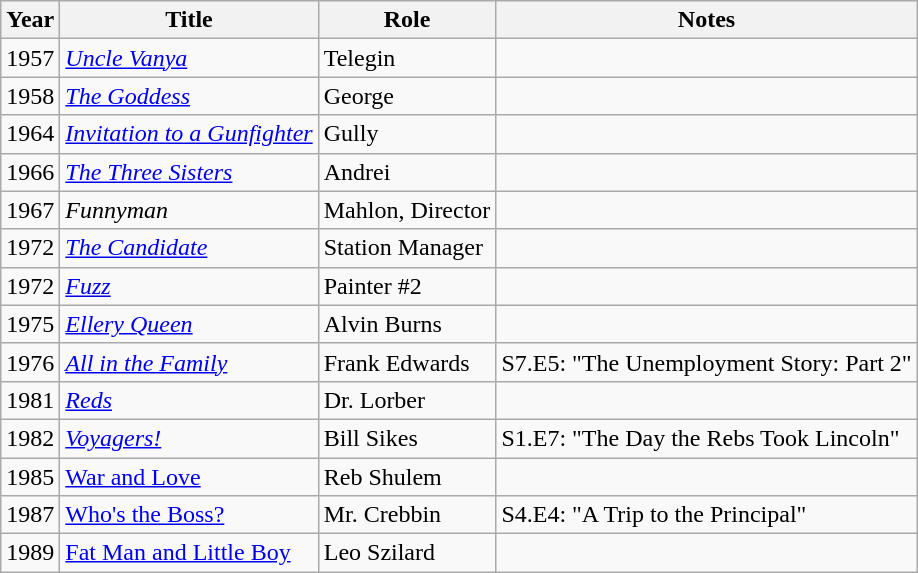<table class="wikitable">
<tr>
<th>Year</th>
<th>Title</th>
<th>Role</th>
<th>Notes</th>
</tr>
<tr>
<td>1957</td>
<td><em><a href='#'>Uncle Vanya</a></em></td>
<td>Telegin</td>
<td></td>
</tr>
<tr>
<td>1958</td>
<td><em><a href='#'>The Goddess</a></em></td>
<td>George</td>
<td></td>
</tr>
<tr>
<td>1964</td>
<td><em><a href='#'>Invitation to a Gunfighter</a></em></td>
<td>Gully</td>
<td></td>
</tr>
<tr>
<td>1966</td>
<td><em><a href='#'>The Three Sisters</a></em></td>
<td>Andrei</td>
<td></td>
</tr>
<tr>
<td>1967</td>
<td><em>Funnyman</em></td>
<td>Mahlon, Director</td>
<td></td>
</tr>
<tr>
<td>1972</td>
<td><em><a href='#'>The Candidate</a></em></td>
<td>Station Manager</td>
<td></td>
</tr>
<tr>
<td>1972</td>
<td><em><a href='#'>Fuzz</a></em></td>
<td>Painter #2</td>
<td></td>
</tr>
<tr>
<td>1975</td>
<td><em><a href='#'>Ellery Queen</a></em></td>
<td>Alvin Burns</td>
<td></td>
</tr>
<tr>
<td>1976</td>
<td><em><a href='#'>All in the Family</a></em></td>
<td>Frank Edwards</td>
<td>S7.E5: "The Unemployment Story: Part 2"</td>
</tr>
<tr>
<td>1981</td>
<td><em><a href='#'>Reds</a></em></td>
<td>Dr. Lorber</td>
<td></td>
</tr>
<tr>
<td>1982</td>
<td><em><a href='#'>Voyagers!</a></td>
<td>Bill Sikes</td>
<td>S1.E7: "The Day the Rebs Took Lincoln"</td>
</tr>
<tr>
<td>1985</td>
<td></em><a href='#'>War and Love</a><em></td>
<td>Reb Shulem</td>
<td></td>
</tr>
<tr>
<td>1987</td>
<td></em><a href='#'>Who's the Boss?</a><em></td>
<td>Mr. Crebbin</td>
<td>S4.E4: "A Trip to the Principal"</td>
</tr>
<tr>
<td>1989</td>
<td></em><a href='#'>Fat Man and Little Boy</a><em></td>
<td>Leo Szilard</td>
<td></td>
</tr>
</table>
